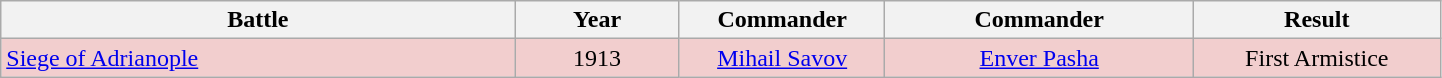<table style="width:76%;" class="wikitable">
<tr>
<th style="width:25%;">Battle</th>
<th style="width:8%;">Year</th>
<th style="width:10%;"> Commander</th>
<th style="width:15%;"> Commander</th>
<th style="width:12%;">Result</th>
</tr>
<tr style="background:#F2CECE;">
<td align="left"><a href='#'>Siege of Adrianople</a></td>
<td style="text-align:center;">1913</td>
<td style="text-align:center;"><a href='#'>Mihail Savov</a></td>
<td style="text-align:center;"><a href='#'>Enver Pasha</a></td>
<td style="text-align:center;">First Armistice</td>
</tr>
</table>
